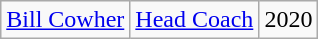<table class="wikitable" style="text-align:center">
<tr>
<td><a href='#'>Bill Cowher</a></td>
<td><a href='#'>Head Coach</a></td>
<td>2020</td>
</tr>
</table>
